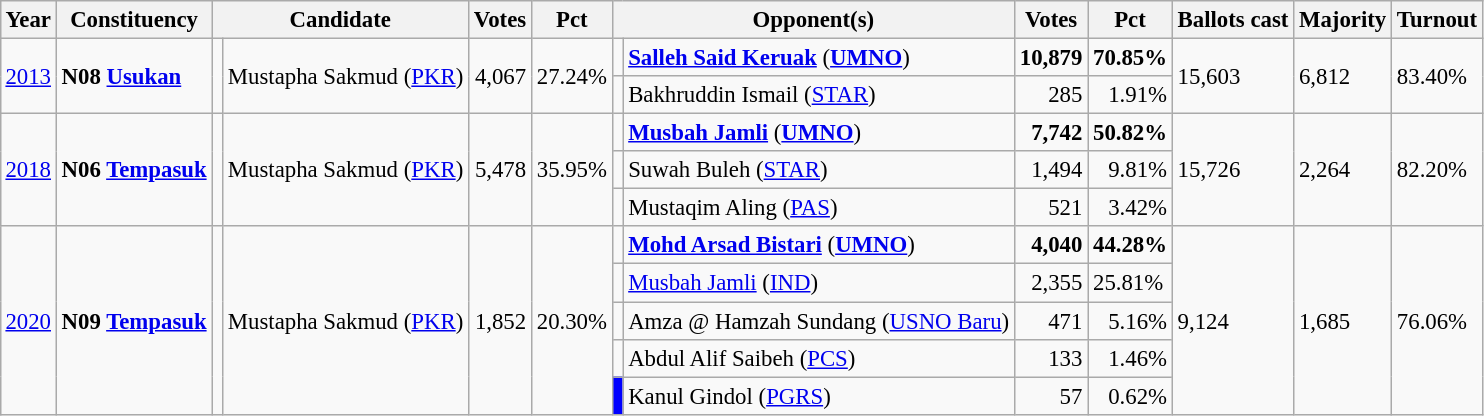<table class="wikitable" style="margin:0.5em ; font-size:95%">
<tr>
<th>Year</th>
<th>Constituency</th>
<th colspan=2>Candidate</th>
<th>Votes</th>
<th>Pct</th>
<th colspan=2>Opponent(s)</th>
<th>Votes</th>
<th>Pct</th>
<th>Ballots cast</th>
<th>Majority</th>
<th>Turnout</th>
</tr>
<tr>
<td rowspan=2><a href='#'>2013</a></td>
<td rowspan=2><strong>N08 <a href='#'>Usukan</a></strong></td>
<td rowspan=2 ></td>
<td rowspan=2>Mustapha Sakmud (<a href='#'>PKR</a>)</td>
<td rowspan=2 align="right">4,067</td>
<td rowspan=2>27.24%</td>
<td></td>
<td><strong><a href='#'>Salleh Said Keruak</a></strong> (<a href='#'><strong>UMNO</strong></a>)</td>
<td align="right"><strong>10,879</strong></td>
<td><strong>70.85%</strong></td>
<td rowspan=2>15,603</td>
<td rowspan=2>6,812</td>
<td rowspan=2>83.40%</td>
</tr>
<tr>
<td></td>
<td>Bakhruddin Ismail (<a href='#'>STAR</a>)</td>
<td align="right">285</td>
<td align="right">1.91%</td>
</tr>
<tr>
<td rowspan=3><a href='#'>2018</a></td>
<td rowspan=3><strong>N06 <a href='#'>Tempasuk</a></strong></td>
<td rowspan=3 ></td>
<td rowspan=3>Mustapha Sakmud (<a href='#'>PKR</a>)</td>
<td rowspan=3 align="right">5,478</td>
<td rowspan=3>35.95%</td>
<td></td>
<td><strong><a href='#'>Musbah Jamli</a></strong> (<a href='#'><strong>UMNO</strong></a>)</td>
<td align="right"><strong>7,742</strong></td>
<td><strong>50.82%</strong></td>
<td rowspan=3>15,726</td>
<td rowspan=3>2,264</td>
<td rowspan=3>82.20%</td>
</tr>
<tr>
<td></td>
<td>Suwah Buleh (<a href='#'>STAR</a>)</td>
<td align="right">1,494</td>
<td align="right">9.81%</td>
</tr>
<tr>
<td></td>
<td>Mustaqim Aling (<a href='#'>PAS</a>)</td>
<td align="right">521</td>
<td align="right">3.42%</td>
</tr>
<tr>
<td rowspan="5"><a href='#'>2020</a></td>
<td rowspan="5"><strong>N09 <a href='#'>Tempasuk</a></strong></td>
<td rowspan="5" ></td>
<td rowspan="5">Mustapha Sakmud (<a href='#'>PKR</a>)</td>
<td rowspan="5" align="right">1,852</td>
<td rowspan="5">20.30%</td>
<td></td>
<td><strong><a href='#'>Mohd Arsad Bistari</a></strong> (<a href='#'><strong>UMNO</strong></a>)</td>
<td align="right"><strong>4,040</strong></td>
<td><strong>44.28%</strong></td>
<td rowspan="5">9,124</td>
<td rowspan="5">1,685</td>
<td rowspan="5">76.06%</td>
</tr>
<tr>
<td></td>
<td><a href='#'>Musbah Jamli</a> (<a href='#'>IND</a>)</td>
<td align="right">2,355</td>
<td>25.81%</td>
</tr>
<tr>
<td bgcolor = ></td>
<td>Amza @ Hamzah Sundang (<a href='#'>USNO Baru</a>)</td>
<td align="right">471</td>
<td align="right">5.16%</td>
</tr>
<tr>
<td bgcolor= ></td>
<td>Abdul Alif Saibeh (<a href='#'>PCS</a>)</td>
<td align="right">133</td>
<td align="right">1.46%</td>
</tr>
<tr>
<td bgcolor= blue></td>
<td>Kanul Gindol (<a href='#'>PGRS</a>)</td>
<td align="right">57</td>
<td align="right">0.62%</td>
</tr>
</table>
